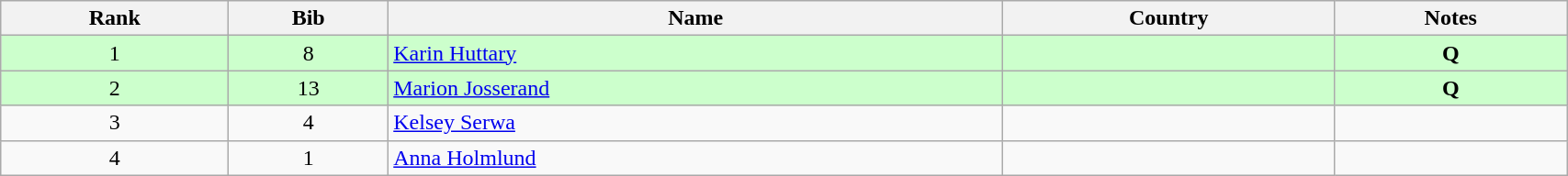<table class="wikitable" style="text-align:center;" width=90%>
<tr>
<th>Rank</th>
<th>Bib</th>
<th>Name</th>
<th>Country</th>
<th>Notes</th>
</tr>
<tr bgcolor="#ccffcc">
<td>1</td>
<td>8</td>
<td align=left><a href='#'>Karin Huttary</a></td>
<td align=left></td>
<td><strong>Q</strong></td>
</tr>
<tr bgcolor="#ccffcc">
<td>2</td>
<td>13</td>
<td align=left><a href='#'>Marion Josserand</a></td>
<td align=left></td>
<td><strong>Q</strong></td>
</tr>
<tr>
<td>3</td>
<td>4</td>
<td align=left><a href='#'>Kelsey Serwa</a></td>
<td align=left></td>
<td></td>
</tr>
<tr>
<td>4</td>
<td>1</td>
<td align=left><a href='#'>Anna Holmlund</a></td>
<td align=left></td>
<td></td>
</tr>
</table>
